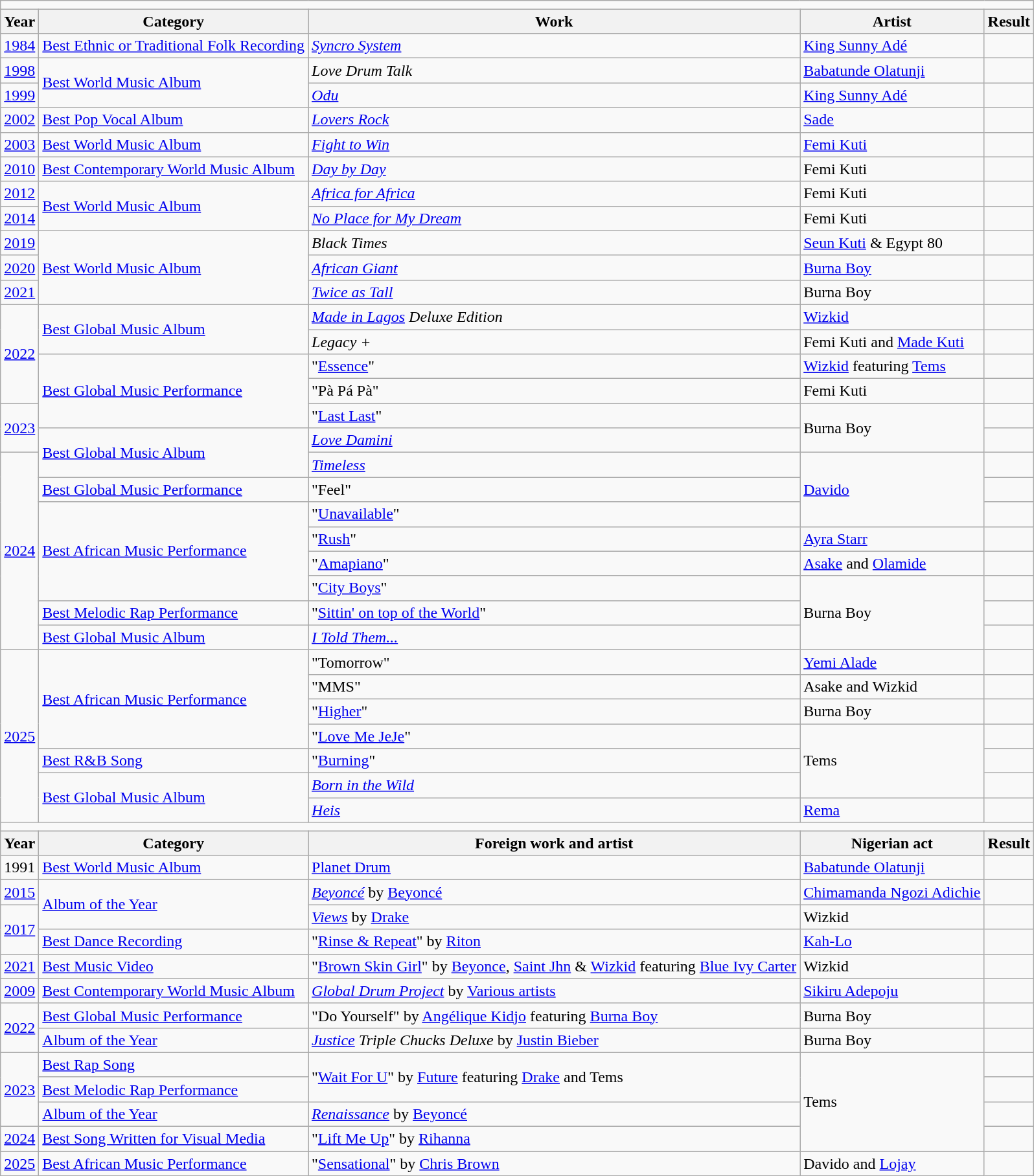<table class="wikitable sortable plainrowheaders">
<tr>
<td colspan="5" style="font-size:120%"></td>
</tr>
<tr>
<th>Year</th>
<th>Category</th>
<th>Work</th>
<th>Artist</th>
<th>Result</th>
</tr>
<tr>
<td><a href='#'>1984</a></td>
<td><a href='#'>Best Ethnic or Traditional Folk Recording</a></td>
<td><em><a href='#'>Syncro System</a></em></td>
<td><a href='#'>King Sunny Adé</a></td>
<td></td>
</tr>
<tr>
<td><a href='#'>1998</a></td>
<td rowspan="2"><a href='#'>Best World Music Album</a></td>
<td><em>Love Drum Talk</em></td>
<td><a href='#'>Babatunde Olatunji </a></td>
<td></td>
</tr>
<tr>
<td><a href='#'>1999</a></td>
<td><em><a href='#'>Odu</a></em></td>
<td><a href='#'>King Sunny Adé</a></td>
<td></td>
</tr>
<tr>
<td><a href='#'>2002</a></td>
<td><a href='#'>Best Pop Vocal Album</a></td>
<td><em><a href='#'>Lovers Rock</a></em></td>
<td><a href='#'>Sade</a></td>
<td></td>
</tr>
<tr>
<td><a href='#'>2003</a></td>
<td><a href='#'>Best World Music Album</a></td>
<td><em><a href='#'>Fight to Win</a></em></td>
<td><a href='#'>Femi Kuti</a> </td>
<td></td>
</tr>
<tr>
<td><a href='#'>2010</a></td>
<td><a href='#'>Best Contemporary World Music Album</a></td>
<td><em><a href='#'>Day by Day</a></em></td>
<td>Femi Kuti</td>
<td></td>
</tr>
<tr>
<td><a href='#'>2012</a></td>
<td rowspan="2"><a href='#'>Best World Music Album</a></td>
<td><em><a href='#'>Africa for Africa</a></em></td>
<td>Femi Kuti</td>
<td></td>
</tr>
<tr>
<td><a href='#'>2014</a></td>
<td><em><a href='#'>No Place for My Dream</a></em></td>
<td>Femi Kuti</td>
<td></td>
</tr>
<tr>
<td><a href='#'>2019</a></td>
<td rowspan="3"><a href='#'>Best World Music Album</a></td>
<td><em>Black Times</em></td>
<td><a href='#'>Seun Kuti</a> & Egypt 80</td>
<td></td>
</tr>
<tr>
<td><a href='#'>2020</a></td>
<td><em><a href='#'>African Giant</a></em></td>
<td><a href='#'>Burna Boy</a></td>
<td></td>
</tr>
<tr>
<td><a href='#'>2021</a></td>
<td><em><a href='#'>Twice as Tall</a></em></td>
<td>Burna Boy<br></td>
<td></td>
</tr>
<tr>
<td rowspan="4"><a href='#'>2022</a></td>
<td rowspan="2"><a href='#'>Best Global Music Album</a></td>
<td><em><a href='#'>Made in Lagos</a> Deluxe Edition</em></td>
<td><a href='#'>Wizkid</a></td>
<td></td>
</tr>
<tr>
<td><em>Legacy +</em></td>
<td>Femi Kuti and <a href='#'>Made Kuti</a></td>
<td></td>
</tr>
<tr>
<td rowspan="3"><a href='#'>Best Global Music Performance</a></td>
<td>"<a href='#'>Essence</a>"</td>
<td><a href='#'>Wizkid</a> featuring <a href='#'>Tems</a></td>
<td></td>
</tr>
<tr>
<td>"Pà Pá Pà"</td>
<td>Femi Kuti</td>
<td></td>
</tr>
<tr>
<td rowspan="2"><a href='#'>2023</a></td>
<td>"<a href='#'>Last Last</a>"</td>
<td rowspan="2">Burna Boy</td>
<td></td>
</tr>
<tr>
<td rowspan="2"><a href='#'>Best Global Music Album</a></td>
<td><em><a href='#'>Love Damini</a></em></td>
<td></td>
</tr>
<tr>
<td rowspan="8"><a href='#'>2024</a></td>
<td><em><a href='#'>Timeless</a></em></td>
<td rowspan="3"><a href='#'>Davido</a></td>
<td></td>
</tr>
<tr>
<td><a href='#'>Best Global Music Performance</a></td>
<td>"Feel"</td>
<td></td>
</tr>
<tr>
<td rowspan="4"><a href='#'>Best African Music Performance</a></td>
<td>"<a href='#'>Unavailable</a>"</td>
<td></td>
</tr>
<tr>
<td>"<a href='#'>Rush</a>"</td>
<td><a href='#'>Ayra Starr</a></td>
<td></td>
</tr>
<tr>
<td>"<a href='#'>Amapiano</a>"</td>
<td><a href='#'>Asake</a> and <a href='#'>Olamide</a></td>
<td></td>
</tr>
<tr>
<td>"<a href='#'>City Boys</a>"</td>
<td rowspan="3">Burna Boy</td>
<td></td>
</tr>
<tr>
<td><a href='#'>Best Melodic Rap Performance</a></td>
<td>"<a href='#'>Sittin' on top of the World</a>"</td>
<td></td>
</tr>
<tr>
<td><a href='#'>Best Global Music Album</a></td>
<td><em><a href='#'>I Told Them...</a></em></td>
<td></td>
</tr>
<tr>
<td rowspan="7"><a href='#'>2025</a></td>
<td rowspan="4"><a href='#'>Best African Music Performance</a></td>
<td>"Tomorrow"</td>
<td><a href='#'>Yemi Alade</a></td>
<td></td>
</tr>
<tr>
<td>"MMS"</td>
<td>Asake and Wizkid</td>
<td></td>
</tr>
<tr>
<td>"<a href='#'>Higher</a>"</td>
<td>Burna Boy</td>
<td></td>
</tr>
<tr>
<td>"<a href='#'>Love Me JeJe</a>"</td>
<td rowspan="3">Tems</td>
<td></td>
</tr>
<tr>
<td><a href='#'>Best R&B Song</a></td>
<td>"<a href='#'>Burning</a>"</td>
<td></td>
</tr>
<tr>
<td rowspan="2"><a href='#'>Best Global Music Album</a></td>
<td><em><a href='#'>Born in the Wild</a></em></td>
<td></td>
</tr>
<tr>
<td><a href='#'><em>Heis</em></a></td>
<td><a href='#'>Rema</a></td>
<td></td>
</tr>
<tr>
<td colspan="5" style="font-size:120%"></td>
</tr>
<tr>
<th>Year</th>
<th>Category</th>
<th>Foreign work and artist</th>
<th>Nigerian act</th>
<th>Result</th>
</tr>
<tr>
<td>1991</td>
<td><a href='#'>Best World Music Album</a></td>
<td><a href='#'>Planet Drum</a></td>
<td><a href='#'>Babatunde Olatunji</a></td>
<td></td>
</tr>
<tr>
<td><a href='#'>2015</a></td>
<td rowspan=2><a href='#'>Album of the Year</a></td>
<td><em><a href='#'>Beyoncé</a></em> by <a href='#'>Beyoncé</a></td>
<td><a href='#'>Chimamanda Ngozi Adichie</a></td>
<td></td>
</tr>
<tr>
<td rowspan=2><a href='#'>2017</a></td>
<td><em><a href='#'>Views</a></em> by <a href='#'>Drake</a></td>
<td>Wizkid</td>
<td></td>
</tr>
<tr>
<td><a href='#'>Best Dance Recording</a></td>
<td>"<a href='#'>Rinse & Repeat</a>" by <a href='#'>Riton</a></td>
<td><a href='#'>Kah-Lo</a></td>
<td></td>
</tr>
<tr>
<td><a href='#'>2021</a></td>
<td><a href='#'>Best Music Video</a></td>
<td>"<a href='#'>Brown Skin Girl</a>" by <a href='#'>Beyonce</a>, <a href='#'>Saint Jhn</a> & <a href='#'>Wizkid</a> featuring <a href='#'>Blue Ivy Carter</a></td>
<td>Wizkid</td>
<td></td>
</tr>
<tr |->
<td><a href='#'>2009</a></td>
<td><a href='#'>Best Contemporary World Music Album</a></td>
<td><em><a href='#'>Global Drum Project</a></em> by <a href='#'>Various artists</a></td>
<td><a href='#'>Sikiru Adepoju</a></td>
<td></td>
</tr>
<tr>
<td rowspan=2><a href='#'>2022</a></td>
<td><a href='#'>Best Global Music Performance</a></td>
<td>"Do Yourself" by <a href='#'>Angélique Kidjo</a> featuring <a href='#'>Burna Boy</a></td>
<td>Burna Boy</td>
<td></td>
</tr>
<tr>
<td><a href='#'>Album of the Year</a></td>
<td><em><a href='#'>Justice</a> Triple Chucks Deluxe</em> by <a href='#'>Justin Bieber</a></td>
<td>Burna Boy</td>
<td></td>
</tr>
<tr>
<td rowspan="3"><a href='#'>2023</a></td>
<td><a href='#'>Best Rap Song</a></td>
<td rowspan="2">"<a href='#'>Wait For U</a>" by <a href='#'>Future</a> featuring <a href='#'>Drake</a> and Tems</td>
<td rowspan="4">Tems</td>
<td></td>
</tr>
<tr>
<td><a href='#'>Best Melodic Rap Performance</a></td>
<td></td>
</tr>
<tr>
<td><a href='#'>Album of the Year</a></td>
<td><em><a href='#'>Renaissance</a></em> by <a href='#'>Beyoncé</a></td>
<td></td>
</tr>
<tr>
<td><a href='#'>2024</a></td>
<td><a href='#'>Best Song Written for Visual Media</a></td>
<td>"<a href='#'>Lift Me Up</a>" by <a href='#'>Rihanna</a></td>
<td></td>
</tr>
<tr>
<td><a href='#'>2025</a></td>
<td><a href='#'>Best African Music Performance</a></td>
<td>"<a href='#'>Sensational</a>" by <a href='#'>Chris Brown</a></td>
<td>Davido and <a href='#'>Lojay</a></td>
<td></td>
</tr>
</table>
